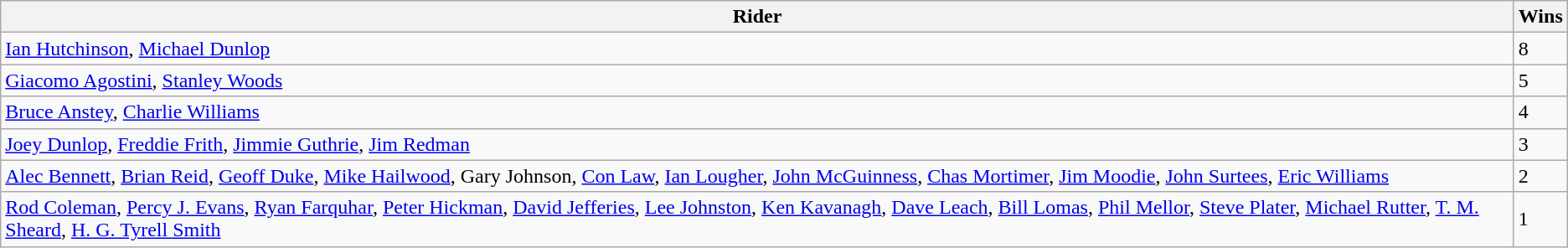<table class="wikitable">
<tr>
<th>Rider</th>
<th>Wins</th>
</tr>
<tr>
<td><a href='#'>Ian Hutchinson</a>, <a href='#'>Michael Dunlop</a></td>
<td>8</td>
</tr>
<tr>
<td><a href='#'>Giacomo Agostini</a>, <a href='#'>Stanley Woods</a></td>
<td>5</td>
</tr>
<tr>
<td><a href='#'>Bruce Anstey</a>, <a href='#'>Charlie Williams</a></td>
<td>4</td>
</tr>
<tr>
<td><a href='#'>Joey Dunlop</a>,  <a href='#'>Freddie Frith</a>, <a href='#'>Jimmie Guthrie</a>, <a href='#'>Jim Redman</a></td>
<td>3</td>
</tr>
<tr>
<td><a href='#'>Alec Bennett</a>, <a href='#'>Brian Reid</a>, <a href='#'>Geoff Duke</a>, <a href='#'>Mike Hailwood</a>, Gary Johnson, <a href='#'>Con Law</a>, <a href='#'>Ian Lougher</a>, <a href='#'>John McGuinness</a>, <a href='#'>Chas Mortimer</a>, <a href='#'>Jim Moodie</a>, <a href='#'>John Surtees</a>, <a href='#'>Eric Williams</a></td>
<td>2</td>
</tr>
<tr>
<td><a href='#'>Rod Coleman</a>,  <a href='#'>Percy J. Evans</a>, <a href='#'>Ryan Farquhar</a>, <a href='#'>Peter Hickman</a>, <a href='#'>David Jefferies</a>, <a href='#'>Lee Johnston</a>, <a href='#'>Ken Kavanagh</a>, <a href='#'>Dave Leach</a>, <a href='#'>Bill Lomas</a>, <a href='#'>Phil Mellor</a>, <a href='#'>Steve Plater</a>, <a href='#'>Michael Rutter</a>, <a href='#'>T. M. Sheard</a>, <a href='#'>H. G. Tyrell Smith</a></td>
<td>1</td>
</tr>
</table>
